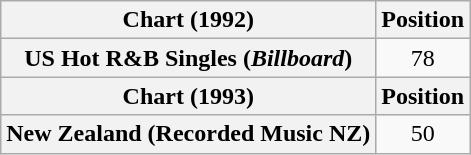<table class="wikitable plainrowheaders" style="text-align:center">
<tr>
<th>Chart (1992)</th>
<th>Position</th>
</tr>
<tr>
<th scope="row">US Hot R&B Singles (<em>Billboard</em>)</th>
<td>78</td>
</tr>
<tr>
<th>Chart (1993)</th>
<th>Position</th>
</tr>
<tr>
<th scope="row">New Zealand (Recorded Music NZ)</th>
<td>50</td>
</tr>
</table>
